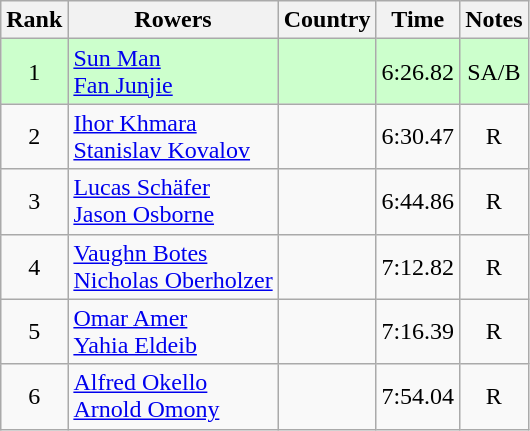<table class="wikitable" style="text-align:center">
<tr>
<th>Rank</th>
<th>Rowers</th>
<th>Country</th>
<th>Time</th>
<th>Notes</th>
</tr>
<tr bgcolor=ccffcc>
<td>1</td>
<td align="left"><a href='#'>Sun Man</a><br><a href='#'>Fan Junjie</a></td>
<td align="left"></td>
<td>6:26.82</td>
<td>SA/B</td>
</tr>
<tr>
<td>2</td>
<td align="left"><a href='#'>Ihor Khmara</a><br><a href='#'>Stanislav Kovalov</a></td>
<td align="left"></td>
<td>6:30.47</td>
<td>R</td>
</tr>
<tr>
<td>3</td>
<td align="left"><a href='#'>Lucas Schäfer</a><br><a href='#'>Jason Osborne</a></td>
<td align="left"></td>
<td>6:44.86</td>
<td>R</td>
</tr>
<tr>
<td>4</td>
<td align="left"><a href='#'>Vaughn Botes</a><br><a href='#'>Nicholas Oberholzer</a></td>
<td align="left"></td>
<td>7:12.82</td>
<td>R</td>
</tr>
<tr>
<td>5</td>
<td align="left"><a href='#'>Omar Amer</a><br><a href='#'>Yahia Eldeib</a></td>
<td align="left"></td>
<td>7:16.39</td>
<td>R</td>
</tr>
<tr>
<td>6</td>
<td align="left"><a href='#'>Alfred Okello</a><br><a href='#'>Arnold Omony</a></td>
<td align="left"></td>
<td>7:54.04</td>
<td>R</td>
</tr>
</table>
